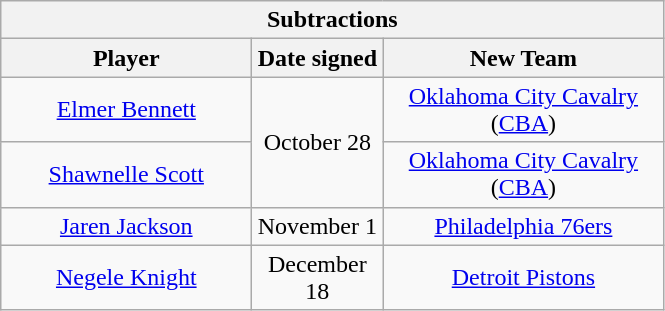<table class="wikitable" style="text-align:center">
<tr>
<th colspan=3>Subtractions</th>
</tr>
<tr>
<th style="width:160px">Player</th>
<th style="width:80px">Date signed</th>
<th style="width:180px">New Team</th>
</tr>
<tr>
<td><a href='#'>Elmer Bennett</a></td>
<td rowspan=2>October 28</td>
<td><a href='#'>Oklahoma City Cavalry</a> (<a href='#'>CBA</a>)</td>
</tr>
<tr>
<td><a href='#'>Shawnelle Scott</a></td>
<td><a href='#'>Oklahoma City Cavalry</a> (<a href='#'>CBA</a>)</td>
</tr>
<tr>
<td><a href='#'>Jaren Jackson</a></td>
<td>November 1</td>
<td><a href='#'>Philadelphia 76ers</a></td>
</tr>
<tr>
<td><a href='#'>Negele Knight</a></td>
<td>December 18</td>
<td><a href='#'>Detroit Pistons</a></td>
</tr>
</table>
